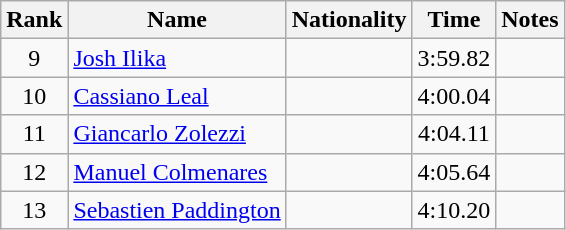<table class="wikitable sortable" style="text-align:center">
<tr>
<th>Rank</th>
<th>Name</th>
<th>Nationality</th>
<th>Time</th>
<th>Notes</th>
</tr>
<tr>
<td>9</td>
<td align=left><a href='#'>Josh Ilika</a></td>
<td align=left></td>
<td>3:59.82</td>
<td></td>
</tr>
<tr>
<td>10</td>
<td align=left><a href='#'>Cassiano Leal</a></td>
<td align=left></td>
<td>4:00.04</td>
<td></td>
</tr>
<tr>
<td>11</td>
<td align=left><a href='#'>Giancarlo Zolezzi</a></td>
<td align=left></td>
<td>4:04.11</td>
<td></td>
</tr>
<tr>
<td>12</td>
<td align=left><a href='#'>Manuel Colmenares</a></td>
<td align=left></td>
<td>4:05.64</td>
<td></td>
</tr>
<tr>
<td>13</td>
<td align=left><a href='#'>Sebastien Paddington</a></td>
<td align=left></td>
<td>4:10.20</td>
<td></td>
</tr>
</table>
